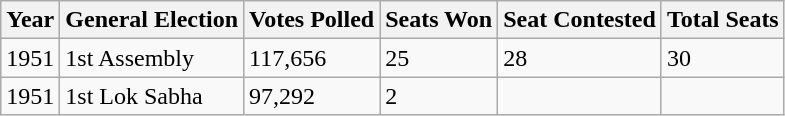<table class="wikitable">
<tr>
<th>Year</th>
<th>General Election</th>
<th>Votes Polled</th>
<th>Seats Won</th>
<th>Seat Contested</th>
<th>Total Seats</th>
</tr>
<tr>
<td>1951</td>
<td>1st Assembly</td>
<td>117,656</td>
<td>25</td>
<td>28</td>
<td>30</td>
</tr>
<tr>
<td>1951</td>
<td>1st Lok Sabha</td>
<td>97,292</td>
<td>2</td>
<td></td>
<td></td>
</tr>
</table>
